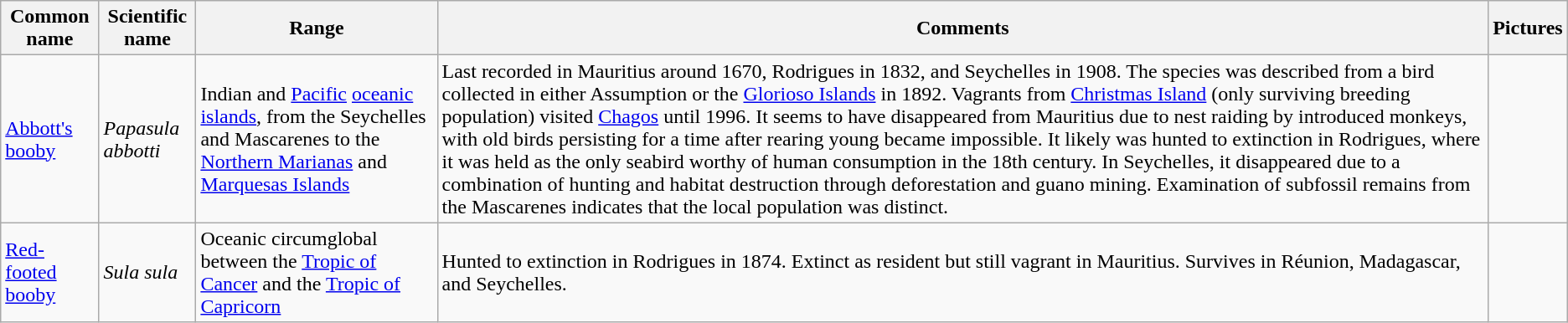<table class="wikitable sortable">
<tr>
<th>Common name</th>
<th>Scientific name</th>
<th>Range</th>
<th class="unsortable">Comments</th>
<th class="unsortable">Pictures</th>
</tr>
<tr>
<td><a href='#'>Abbott's booby</a></td>
<td><em>Papasula abbotti</em></td>
<td>Indian and <a href='#'>Pacific</a> <a href='#'>oceanic islands</a>, from the Seychelles and Mascarenes to the <a href='#'>Northern Marianas</a> and <a href='#'>Marquesas Islands</a></td>
<td>Last recorded in Mauritius around 1670, Rodrigues in 1832, and Seychelles in 1908. The species was described from a bird collected in either Assumption or the <a href='#'>Glorioso Islands</a> in 1892. Vagrants from <a href='#'>Christmas Island</a> (only surviving breeding population) visited <a href='#'>Chagos</a> until 1996. It seems to have disappeared from Mauritius due to nest raiding by introduced monkeys, with old birds persisting for a time after rearing young became impossible. It likely was hunted to extinction in Rodrigues, where it was held as the only seabird worthy of human consumption in the 18th century. In Seychelles, it disappeared due to a combination of hunting and habitat destruction through deforestation and guano mining. Examination of subfossil remains from the Mascarenes indicates that the local population was distinct.</td>
<td></td>
</tr>
<tr>
<td><a href='#'>Red-footed booby</a></td>
<td><em>Sula sula</em></td>
<td>Oceanic circumglobal between the <a href='#'>Tropic of Cancer</a> and the <a href='#'>Tropic of Capricorn</a></td>
<td>Hunted to extinction in Rodrigues in 1874. Extinct as resident but still vagrant in Mauritius. Survives in Réunion, Madagascar, and Seychelles.</td>
<td></td>
</tr>
</table>
